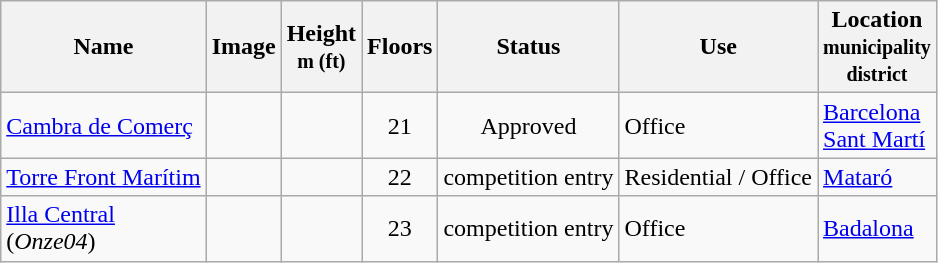<table class="wikitable sortable">
<tr>
<th>Name</th>
<th>Image</th>
<th>Height<br><small>m (ft)</small></th>
<th>Floors</th>
<th>Status</th>
<th>Use</th>
<th>Location<br><small>municipality</small><br><small>district</small></th>
</tr>
<tr>
<td><a href='#'>Cambra de Comerç</a> </td>
<td></td>
<td align="center"></td>
<td align="center">21</td>
<td align="center">Approved</td>
<td>Office</td>
<td><a href='#'>Barcelona</a><br><a href='#'>Sant Martí</a></td>
</tr>
<tr>
<td><a href='#'>Torre Front Marítim</a> </td>
<td></td>
<td align="center"></td>
<td align="center">22</td>
<td align="center">competition entry</td>
<td>Residential / Office</td>
<td><a href='#'>Mataró</a></td>
</tr>
<tr>
<td><a href='#'>Illa Central</a> <br>(<em>Onze04</em>)</td>
<td></td>
<td align="center"></td>
<td align="center">23</td>
<td align="center">competition entry</td>
<td>Office</td>
<td><a href='#'>Badalona</a></td>
</tr>
</table>
